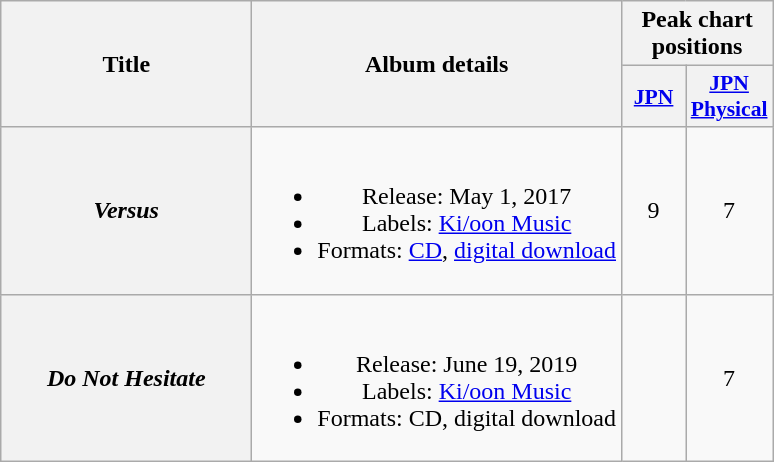<table class="wikitable plainrowheaders" style="text-align:center;">
<tr>
<th scope="col" rowspan="2" style="width:10em;">Title</th>
<th scope="col" rowspan="2">Album details</th>
<th scope="col" colspan="2">Peak chart positions</th>
</tr>
<tr>
<th scope="col" style="width:2.5em;font-size:90%;"><a href='#'>JPN</a></th>
<th scope="col" style="width:2.5em;font-size:90%;"><a href='#'>JPN<br>Physical</a><br></th>
</tr>
<tr>
<th scope="row"><em>Versus</em></th>
<td><br><ul><li>Release: May 1, 2017</li><li>Labels: <a href='#'>Ki/oon Music</a></li><li>Formats: <a href='#'>CD</a>, <a href='#'>digital download</a></li></ul></td>
<td>9</td>
<td>7</td>
</tr>
<tr>
<th scope="row"><em>Do Not Hesitate</em></th>
<td><br><ul><li>Release: June 19, 2019</li><li>Labels: <a href='#'>Ki/oon Music</a></li><li>Formats: CD, digital download</li></ul></td>
<td></td>
<td>7</td>
</tr>
</table>
